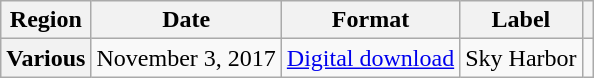<table class="wikitable plainrowheaders">
<tr>
<th scope="col">Region</th>
<th scope="col">Date</th>
<th scope="col">Format</th>
<th scope="col">Label</th>
<th scope="col"></th>
</tr>
<tr>
<th scope="row">Various</th>
<td>November 3, 2017</td>
<td><a href='#'>Digital download</a></td>
<td>Sky Harbor</td>
<td align="center"></td>
</tr>
</table>
